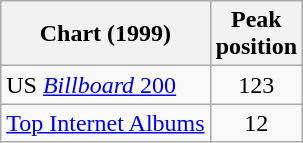<table class="wikitable" border="1">
<tr>
<th>Chart (1999)</th>
<th>Peak<br>position</th>
</tr>
<tr>
<td>US <a href='#'><em>Billboard</em> 200</a></td>
<td align=center>123</td>
</tr>
<tr>
<td><a href='#'>Top Internet Albums</a></td>
<td align=center>12</td>
</tr>
</table>
